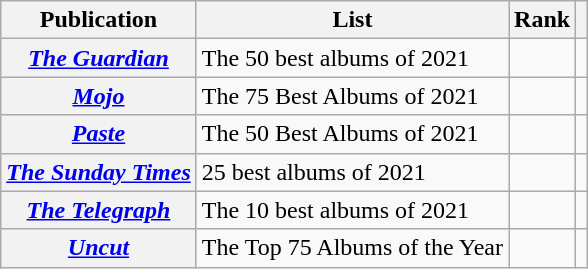<table class="sortable wikitable plainrowheaders">
<tr>
<th>Publication</th>
<th>List</th>
<th>Rank</th>
<th class="unsortable"></th>
</tr>
<tr>
<th scope="row"><em><a href='#'>The Guardian</a></em></th>
<td>The 50 best albums of 2021</td>
<td></td>
<td></td>
</tr>
<tr>
<th scope="row"><em><a href='#'>Mojo</a></em></th>
<td>The 75 Best Albums of 2021</td>
<td></td>
<td></td>
</tr>
<tr>
<th scope="row"><em><a href='#'>Paste</a></em></th>
<td>The 50 Best Albums of 2021</td>
<td></td>
<td></td>
</tr>
<tr>
<th scope="row"><em><a href='#'>The Sunday Times</a></em></th>
<td>25 best albums of 2021</td>
<td></td>
<td></td>
</tr>
<tr>
<th scope="row"><em><a href='#'>The Telegraph</a></em></th>
<td>The 10 best albums of 2021</td>
<td></td>
<td></td>
</tr>
<tr>
<th scope="row"><em><a href='#'>Uncut</a></em></th>
<td>The Top 75 Albums of the Year</td>
<td></td>
<td></td>
</tr>
</table>
